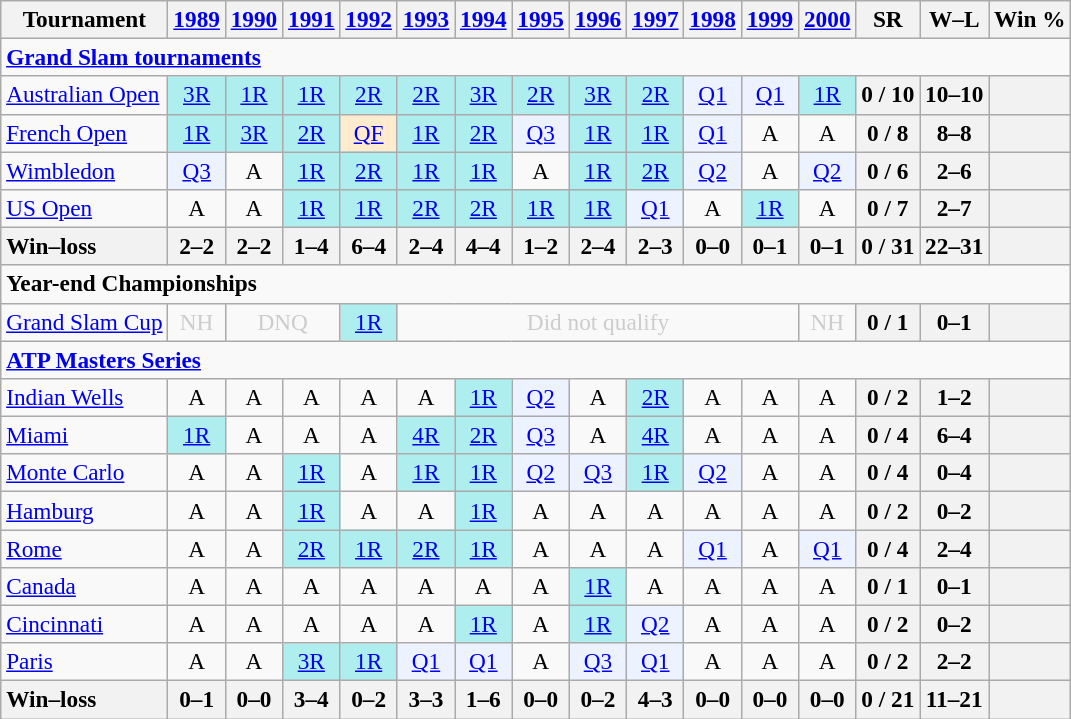<table class=wikitable style=text-align:center;font-size:97%>
<tr>
<th>Tournament</th>
<th><a href='#'>1989</a></th>
<th><a href='#'>1990</a></th>
<th><a href='#'>1991</a></th>
<th><a href='#'>1992</a></th>
<th><a href='#'>1993</a></th>
<th><a href='#'>1994</a></th>
<th><a href='#'>1995</a></th>
<th><a href='#'>1996</a></th>
<th><a href='#'>1997</a></th>
<th><a href='#'>1998</a></th>
<th><a href='#'>1999</a></th>
<th><a href='#'>2000</a></th>
<th>SR</th>
<th>W–L</th>
<th>Win %</th>
</tr>
<tr>
<td colspan=23 align=left><strong><a href='#'>Grand Slam tournaments</a></strong></td>
</tr>
<tr>
<td align=left><a href='#'>Australian Open</a></td>
<td bgcolor=afeeee><a href='#'>3R</a></td>
<td bgcolor=afeeee><a href='#'>1R</a></td>
<td bgcolor=afeeee><a href='#'>1R</a></td>
<td bgcolor=afeeee><a href='#'>2R</a></td>
<td bgcolor=afeeee><a href='#'>2R</a></td>
<td bgcolor=afeeee><a href='#'>3R</a></td>
<td bgcolor=afeeee><a href='#'>2R</a></td>
<td bgcolor=afeeee><a href='#'>3R</a></td>
<td bgcolor=afeeee><a href='#'>2R</a></td>
<td bgcolor=ecf2ff><a href='#'>Q1</a></td>
<td bgcolor=ecf2ff><a href='#'>Q1</a></td>
<td bgcolor=afeeee><a href='#'>1R</a></td>
<th>0 / 10</th>
<th>10–10</th>
<th></th>
</tr>
<tr>
<td align=left><a href='#'>French Open</a></td>
<td bgcolor=afeeee><a href='#'>1R</a></td>
<td bgcolor=afeeee><a href='#'>3R</a></td>
<td bgcolor=afeeee><a href='#'>2R</a></td>
<td bgcolor=ffebcd><a href='#'>QF</a></td>
<td bgcolor=afeeee><a href='#'>1R</a></td>
<td bgcolor=afeeee><a href='#'>2R</a></td>
<td bgcolor=ecf2ff><a href='#'>Q3</a></td>
<td bgcolor=afeeee><a href='#'>1R</a></td>
<td bgcolor=afeeee><a href='#'>1R</a></td>
<td bgcolor=ecf2ff><a href='#'>Q1</a></td>
<td>A</td>
<td>A</td>
<th>0 / 8</th>
<th>8–8</th>
<th></th>
</tr>
<tr>
<td align=left><a href='#'>Wimbledon</a></td>
<td bgcolor=ecf2ff><a href='#'>Q3</a></td>
<td>A</td>
<td bgcolor=afeeee><a href='#'>1R</a></td>
<td bgcolor=afeeee><a href='#'>2R</a></td>
<td bgcolor=afeeee><a href='#'>1R</a></td>
<td bgcolor=afeeee><a href='#'>1R</a></td>
<td>A</td>
<td bgcolor=afeeee><a href='#'>1R</a></td>
<td bgcolor=afeeee><a href='#'>2R</a></td>
<td bgcolor=ecf2ff><a href='#'>Q2</a></td>
<td>A</td>
<td bgcolor=ecf2ff><a href='#'>Q2</a></td>
<th>0 / 6</th>
<th>2–6</th>
<th></th>
</tr>
<tr>
<td align=left><a href='#'>US Open</a></td>
<td>A</td>
<td>A</td>
<td bgcolor=afeeee><a href='#'>1R</a></td>
<td bgcolor=afeeee><a href='#'>1R</a></td>
<td bgcolor=afeeee><a href='#'>2R</a></td>
<td bgcolor=afeeee><a href='#'>2R</a></td>
<td bgcolor=afeeee><a href='#'>1R</a></td>
<td bgcolor=afeeee><a href='#'>1R</a></td>
<td bgcolor=ecf2ff><a href='#'>Q1</a></td>
<td>A</td>
<td bgcolor=afeeee><a href='#'>1R</a></td>
<td>A</td>
<th>0 / 7</th>
<th>2–7</th>
<th></th>
</tr>
<tr>
<th style=text-align:left>Win–loss</th>
<th>2–2</th>
<th>2–2</th>
<th>1–4</th>
<th>6–4</th>
<th>2–4</th>
<th>4–4</th>
<th>1–2</th>
<th>2–4</th>
<th>2–3</th>
<th>0–0</th>
<th>0–1</th>
<th>0–1</th>
<th>0 / 31</th>
<th>22–31</th>
<th></th>
</tr>
<tr>
<td colspan=23 align=left><strong>Year-end Championships</strong></td>
</tr>
<tr>
<td align=left><a href='#'>Grand Slam Cup</a></td>
<td colspan=1 style=color:#cccccc>NH</td>
<td colspan=2 style=color:#cccccc>DNQ</td>
<td style=background:#afeeee><a href='#'>1R</a></td>
<td colspan=7 style=color:#cccccc>Did not qualify</td>
<td colspan=1 style=color:#cccccc>NH</td>
<th>0 / 1</th>
<th>0–1</th>
<th></th>
</tr>
<tr>
<td colspan=23 align=left><strong><a href='#'>ATP Masters Series</a></strong></td>
</tr>
<tr>
<td align=left><a href='#'>Indian Wells</a></td>
<td>A</td>
<td>A</td>
<td>A</td>
<td>A</td>
<td>A</td>
<td bgcolor=afeeee><a href='#'>1R</a></td>
<td bgcolor=ecf2ff><a href='#'>Q2</a></td>
<td>A</td>
<td bgcolor=afeeee><a href='#'>2R</a></td>
<td>A</td>
<td>A</td>
<td>A</td>
<th>0 / 2</th>
<th>1–2</th>
<th></th>
</tr>
<tr>
<td align=left><a href='#'>Miami</a></td>
<td bgcolor=afeeee><a href='#'>1R</a></td>
<td>A</td>
<td>A</td>
<td>A</td>
<td bgcolor=afeeee><a href='#'>4R</a></td>
<td bgcolor=afeeee><a href='#'>2R</a></td>
<td bgcolor=ecf2ff><a href='#'>Q3</a></td>
<td>A</td>
<td bgcolor=afeeee><a href='#'>4R</a></td>
<td>A</td>
<td>A</td>
<td>A</td>
<th>0 / 4</th>
<th>6–4</th>
<th></th>
</tr>
<tr>
<td align=left><a href='#'>Monte Carlo</a></td>
<td>A</td>
<td>A</td>
<td bgcolor=afeeee><a href='#'>1R</a></td>
<td>A</td>
<td bgcolor=afeeee><a href='#'>1R</a></td>
<td bgcolor=afeeee><a href='#'>1R</a></td>
<td bgcolor=ecf2ff><a href='#'>Q2</a></td>
<td bgcolor=ecf2ff><a href='#'>Q3</a></td>
<td bgcolor=afeeee><a href='#'>1R</a></td>
<td bgcolor=ecf2ff><a href='#'>Q2</a></td>
<td>A</td>
<td>A</td>
<th>0 / 4</th>
<th>0–4</th>
<th></th>
</tr>
<tr>
<td align=left><a href='#'>Hamburg</a></td>
<td>A</td>
<td>A</td>
<td bgcolor=afeeee><a href='#'>1R</a></td>
<td>A</td>
<td>A</td>
<td bgcolor=afeeee><a href='#'>1R</a></td>
<td>A</td>
<td>A</td>
<td>A</td>
<td>A</td>
<td>A</td>
<td>A</td>
<th>0 / 2</th>
<th>0–2</th>
<th></th>
</tr>
<tr>
<td align=left><a href='#'>Rome</a></td>
<td>A</td>
<td>A</td>
<td bgcolor=afeeee><a href='#'>2R</a></td>
<td bgcolor=afeeee><a href='#'>1R</a></td>
<td bgcolor=afeeee><a href='#'>2R</a></td>
<td bgcolor=afeeee><a href='#'>1R</a></td>
<td>A</td>
<td>A</td>
<td>A</td>
<td bgcolor=ecf2ff><a href='#'>Q1</a></td>
<td>A</td>
<td bgcolor=ecf2ff><a href='#'>Q1</a></td>
<th>0 / 4</th>
<th>2–4</th>
<th></th>
</tr>
<tr>
<td align=left><a href='#'>Canada</a></td>
<td>A</td>
<td>A</td>
<td>A</td>
<td>A</td>
<td>A</td>
<td>A</td>
<td>A</td>
<td bgcolor=afeeee><a href='#'>1R</a></td>
<td>A</td>
<td>A</td>
<td>A</td>
<td>A</td>
<th>0 / 1</th>
<th>0–1</th>
<th></th>
</tr>
<tr>
<td align=left><a href='#'>Cincinnati</a></td>
<td>A</td>
<td>A</td>
<td>A</td>
<td>A</td>
<td>A</td>
<td bgcolor=afeeee><a href='#'>1R</a></td>
<td>A</td>
<td bgcolor=afeeee><a href='#'>1R</a></td>
<td bgcolor=ecf2ff><a href='#'>Q2</a></td>
<td>A</td>
<td>A</td>
<td>A</td>
<th>0 / 2</th>
<th>0–2</th>
<th></th>
</tr>
<tr>
<td align=left><a href='#'>Paris</a></td>
<td>A</td>
<td>A</td>
<td bgcolor=afeeee><a href='#'>3R</a></td>
<td bgcolor=afeeee><a href='#'>1R</a></td>
<td bgcolor=ecf2ff><a href='#'>Q1</a></td>
<td bgcolor=ecf2ff><a href='#'>Q1</a></td>
<td>A</td>
<td bgcolor=ecf2ff><a href='#'>Q3</a></td>
<td bgcolor=ecf2ff><a href='#'>Q1</a></td>
<td>A</td>
<td>A</td>
<td>A</td>
<th>0 / 2</th>
<th>2–2</th>
<th></th>
</tr>
<tr>
<th style=text-align:left>Win–loss</th>
<th>0–1</th>
<th>0–0</th>
<th>3–4</th>
<th>0–2</th>
<th>3–3</th>
<th>1–6</th>
<th>0–0</th>
<th>0–2</th>
<th>4–3</th>
<th>0–0</th>
<th>0–0</th>
<th>0–0</th>
<th>0 / 21</th>
<th>11–21</th>
<th></th>
</tr>
</table>
